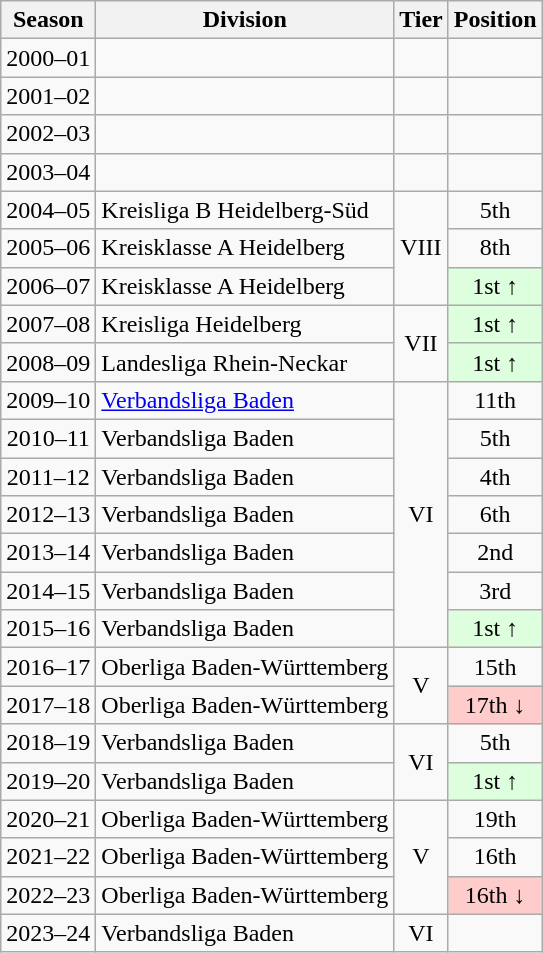<table class="wikitable">
<tr>
<th>Season</th>
<th>Division</th>
<th>Tier</th>
<th>Position</th>
</tr>
<tr align="center">
<td>2000–01</td>
<td align="left"></td>
<td></td>
<td></td>
</tr>
<tr align="center">
<td>2001–02</td>
<td align="left"></td>
<td></td>
<td></td>
</tr>
<tr align="center">
<td>2002–03</td>
<td align="left"></td>
<td></td>
<td></td>
</tr>
<tr align="center">
<td>2003–04</td>
<td align="left"></td>
<td></td>
<td></td>
</tr>
<tr align="center">
<td>2004–05</td>
<td align="left">Kreisliga B Heidelberg-Süd</td>
<td rowspan=3>VIII</td>
<td>5th</td>
</tr>
<tr align="center">
<td>2005–06</td>
<td align="left">Kreisklasse A Heidelberg</td>
<td>8th</td>
</tr>
<tr align="center">
<td>2006–07</td>
<td align="left">Kreisklasse A Heidelberg</td>
<td style="background:#ddffdd">1st ↑</td>
</tr>
<tr align="center">
<td>2007–08</td>
<td align="left">Kreisliga Heidelberg</td>
<td rowspan=2>VII</td>
<td style="background:#ddffdd">1st ↑</td>
</tr>
<tr align="center">
<td>2008–09</td>
<td align="left">Landesliga Rhein-Neckar</td>
<td style="background:#ddffdd">1st ↑</td>
</tr>
<tr align="center">
<td>2009–10</td>
<td align="left"><a href='#'>Verbandsliga Baden</a></td>
<td rowspan=7>VI</td>
<td>11th</td>
</tr>
<tr align="center">
<td>2010–11</td>
<td align="left">Verbandsliga Baden</td>
<td>5th</td>
</tr>
<tr align="center">
<td>2011–12</td>
<td align="left">Verbandsliga Baden</td>
<td>4th</td>
</tr>
<tr align="center">
<td>2012–13</td>
<td align="left">Verbandsliga Baden</td>
<td>6th</td>
</tr>
<tr align="center">
<td>2013–14</td>
<td align="left">Verbandsliga Baden</td>
<td>2nd</td>
</tr>
<tr align="center">
<td>2014–15</td>
<td align="left">Verbandsliga Baden</td>
<td>3rd</td>
</tr>
<tr align="center">
<td>2015–16</td>
<td align="left">Verbandsliga Baden</td>
<td style="background:#ddffdd">1st ↑</td>
</tr>
<tr align="center">
<td>2016–17</td>
<td align="left">Oberliga Baden-Württemberg</td>
<td rowspan=2>V</td>
<td>15th</td>
</tr>
<tr align="center">
<td>2017–18</td>
<td align="left">Oberliga Baden-Württemberg</td>
<td style="background:#ffcccc">17th ↓</td>
</tr>
<tr align="center">
<td>2018–19</td>
<td align="left">Verbandsliga Baden</td>
<td rowspan=2>VI</td>
<td>5th</td>
</tr>
<tr align="center">
<td>2019–20</td>
<td align="left">Verbandsliga Baden</td>
<td style="background:#ddffdd">1st ↑</td>
</tr>
<tr align="center">
<td>2020–21</td>
<td align="left">Oberliga Baden-Württemberg</td>
<td rowspan=3>V</td>
<td>19th</td>
</tr>
<tr align="center">
<td>2021–22</td>
<td align="left">Oberliga Baden-Württemberg</td>
<td>16th</td>
</tr>
<tr align="center">
<td>2022–23</td>
<td align="left">Oberliga Baden-Württemberg</td>
<td style="background:#ffcccc">16th ↓</td>
</tr>
<tr align="center">
<td>2023–24</td>
<td align="left">Verbandsliga Baden</td>
<td rowspan=1>VI</td>
<td></td>
</tr>
</table>
